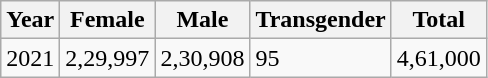<table class="wikitable sortable">
<tr>
<th>Year</th>
<th>Female</th>
<th>Male</th>
<th>Transgender</th>
<th>Total</th>
</tr>
<tr>
<td>2021</td>
<td>2,29,997</td>
<td>2,30,908</td>
<td>95</td>
<td>4,61,000</td>
</tr>
</table>
